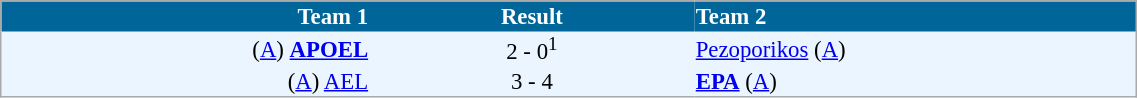<table cellspacing="0" style="background: #EBF5FF; border: 1px #aaa solid; border-collapse: collapse; font-size: 95%;" width=60%>
<tr bgcolor=#006699 style="color:white;">
<th width=25% align="right">Team 1</th>
<th width=22% align="center">Result</th>
<th width=30% align="left">Team 2</th>
</tr>
<tr>
<td align=right>(<a href='#'>A</a>) <strong><a href='#'>APOEL</a></strong></td>
<td align=center>2 - 0<sup>1</sup></td>
<td align=left><a href='#'>Pezoporikos</a> (<a href='#'>A</a>)</td>
</tr>
<tr>
<td align=right>(<a href='#'>A</a>) <a href='#'>AEL</a></td>
<td align=center>3 - 4</td>
<td align=left><strong><a href='#'>EPA</a></strong> (<a href='#'>A</a>)</td>
</tr>
</table>
